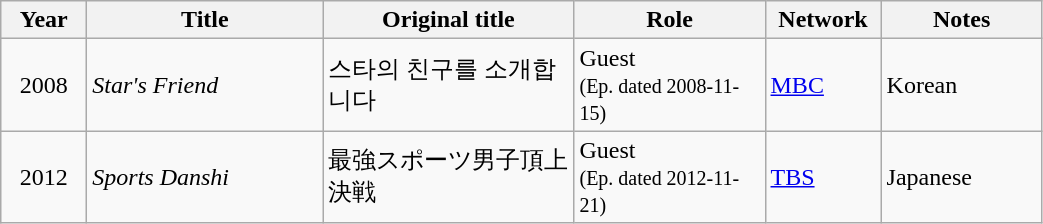<table class="wikitable">
<tr>
<th style="width:50px;">Year</th>
<th style="width:150px;">Title</th>
<th style="width:160px;">Original title</th>
<th style="width:120px;">Role</th>
<th style="width:70px;">Network</th>
<th style="width:100px;">Notes</th>
</tr>
<tr>
<td style="text-align:center">2008</td>
<td><em>Star's Friend</em></td>
<td>스타의 친구를 소개합니다</td>
<td>Guest<br><small>(Ep. dated 2008-11-15)</small></td>
<td><a href='#'>MBC</a></td>
<td>Korean</td>
</tr>
<tr>
<td style="text-align:center">2012</td>
<td><em>Sports Danshi</em></td>
<td>最強スポーツ男子頂上決戦</td>
<td>Guest<br><small>(Ep. dated 2012-11-21)</small></td>
<td><a href='#'>TBS</a></td>
<td>Japanese</td>
</tr>
</table>
